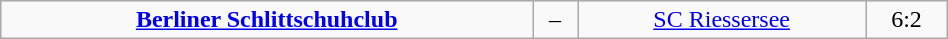<table class="wikitable" width="50%">
<tr align="center">
<td><strong><a href='#'>Berliner Schlittschuhclub</a></strong></td>
<td>–</td>
<td><a href='#'>SC Riessersee</a></td>
<td>6:2</td>
</tr>
</table>
